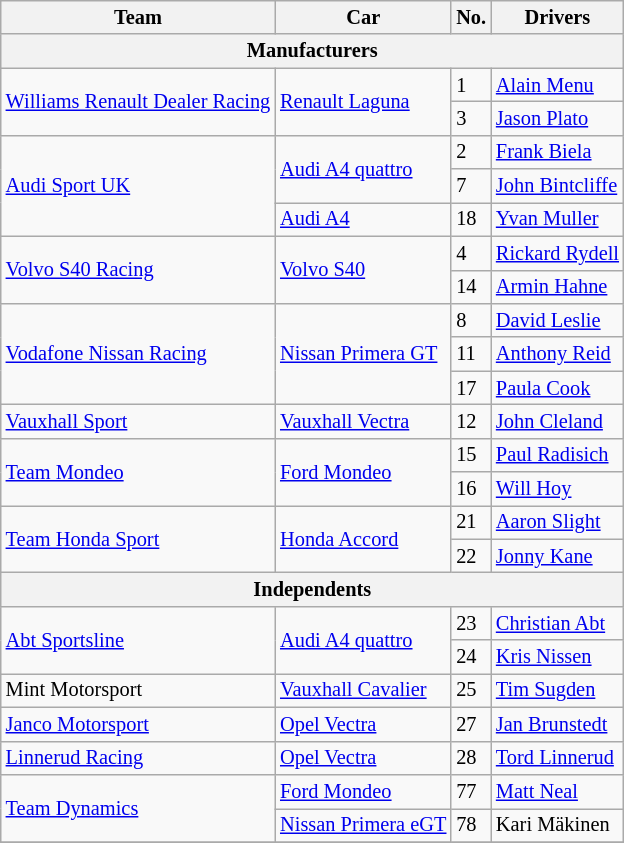<table class="wikitable sortable" style="font-size: 85%">
<tr>
<th>Team</th>
<th>Car</th>
<th>No.</th>
<th>Drivers</th>
</tr>
<tr>
<th colspan=4>Manufacturers</th>
</tr>
<tr>
<td rowspan=2 nowrap> <a href='#'>Williams Renault Dealer Racing</a></td>
<td rowspan=2><a href='#'>Renault Laguna</a></td>
<td>1</td>
<td> <a href='#'>Alain Menu</a></td>
</tr>
<tr>
<td>3</td>
<td> <a href='#'>Jason Plato</a></td>
</tr>
<tr>
<td rowspan=3> <a href='#'>Audi Sport UK</a></td>
<td rowspan=2><a href='#'>Audi A4 quattro</a></td>
<td>2</td>
<td> <a href='#'>Frank Biela</a></td>
</tr>
<tr>
<td>7</td>
<td> <a href='#'>John Bintcliffe</a></td>
</tr>
<tr>
<td><a href='#'>Audi A4</a></td>
<td>18</td>
<td> <a href='#'>Yvan Muller</a></td>
</tr>
<tr>
<td rowspan=2> <a href='#'>Volvo S40 Racing</a></td>
<td rowspan=2><a href='#'>Volvo S40</a></td>
<td>4</td>
<td nowrap> <a href='#'>Rickard Rydell</a></td>
</tr>
<tr>
<td>14</td>
<td> <a href='#'>Armin Hahne</a></td>
</tr>
<tr>
<td rowspan=3> <a href='#'>Vodafone Nissan Racing</a></td>
<td rowspan=3><a href='#'>Nissan Primera GT</a></td>
<td>8</td>
<td> <a href='#'>David Leslie</a></td>
</tr>
<tr>
<td>11</td>
<td> <a href='#'>Anthony Reid</a></td>
</tr>
<tr>
<td>17</td>
<td> <a href='#'>Paula Cook</a></td>
</tr>
<tr>
<td> <a href='#'>Vauxhall Sport</a></td>
<td><a href='#'>Vauxhall Vectra</a></td>
<td>12</td>
<td> <a href='#'>John Cleland</a></td>
</tr>
<tr>
<td rowspan=2> <a href='#'>Team Mondeo</a></td>
<td rowspan=2><a href='#'>Ford Mondeo</a></td>
<td>15</td>
<td> <a href='#'>Paul Radisich</a></td>
</tr>
<tr>
<td>16</td>
<td> <a href='#'>Will Hoy</a></td>
</tr>
<tr>
<td rowspan=2> <a href='#'>Team Honda Sport</a></td>
<td rowspan=2><a href='#'>Honda Accord</a></td>
<td>21</td>
<td> <a href='#'>Aaron Slight</a></td>
</tr>
<tr>
<td>22</td>
<td> <a href='#'>Jonny Kane</a></td>
</tr>
<tr>
<th colspan=4>Independents</th>
</tr>
<tr>
<td rowspan=2> <a href='#'>Abt Sportsline</a></td>
<td rowspan=2><a href='#'>Audi A4 quattro</a></td>
<td>23</td>
<td> <a href='#'>Christian Abt</a></td>
</tr>
<tr>
<td>24</td>
<td> <a href='#'>Kris Nissen</a></td>
</tr>
<tr>
<td> Mint Motorsport</td>
<td><a href='#'>Vauxhall Cavalier</a></td>
<td>25</td>
<td> <a href='#'>Tim Sugden</a></td>
</tr>
<tr>
<td> <a href='#'>Janco Motorsport</a></td>
<td><a href='#'>Opel Vectra</a></td>
<td>27</td>
<td> <a href='#'>Jan Brunstedt</a></td>
</tr>
<tr>
<td> <a href='#'>Linnerud Racing</a></td>
<td><a href='#'>Opel Vectra</a></td>
<td>28</td>
<td> <a href='#'>Tord Linnerud</a></td>
</tr>
<tr>
<td rowspan=2> <a href='#'>Team Dynamics</a></td>
<td><a href='#'>Ford Mondeo</a></td>
<td>77</td>
<td> <a href='#'>Matt Neal</a></td>
</tr>
<tr>
<td nowrap><a href='#'>Nissan Primera eGT</a></td>
<td>78</td>
<td> Kari Mäkinen</td>
</tr>
<tr>
</tr>
</table>
